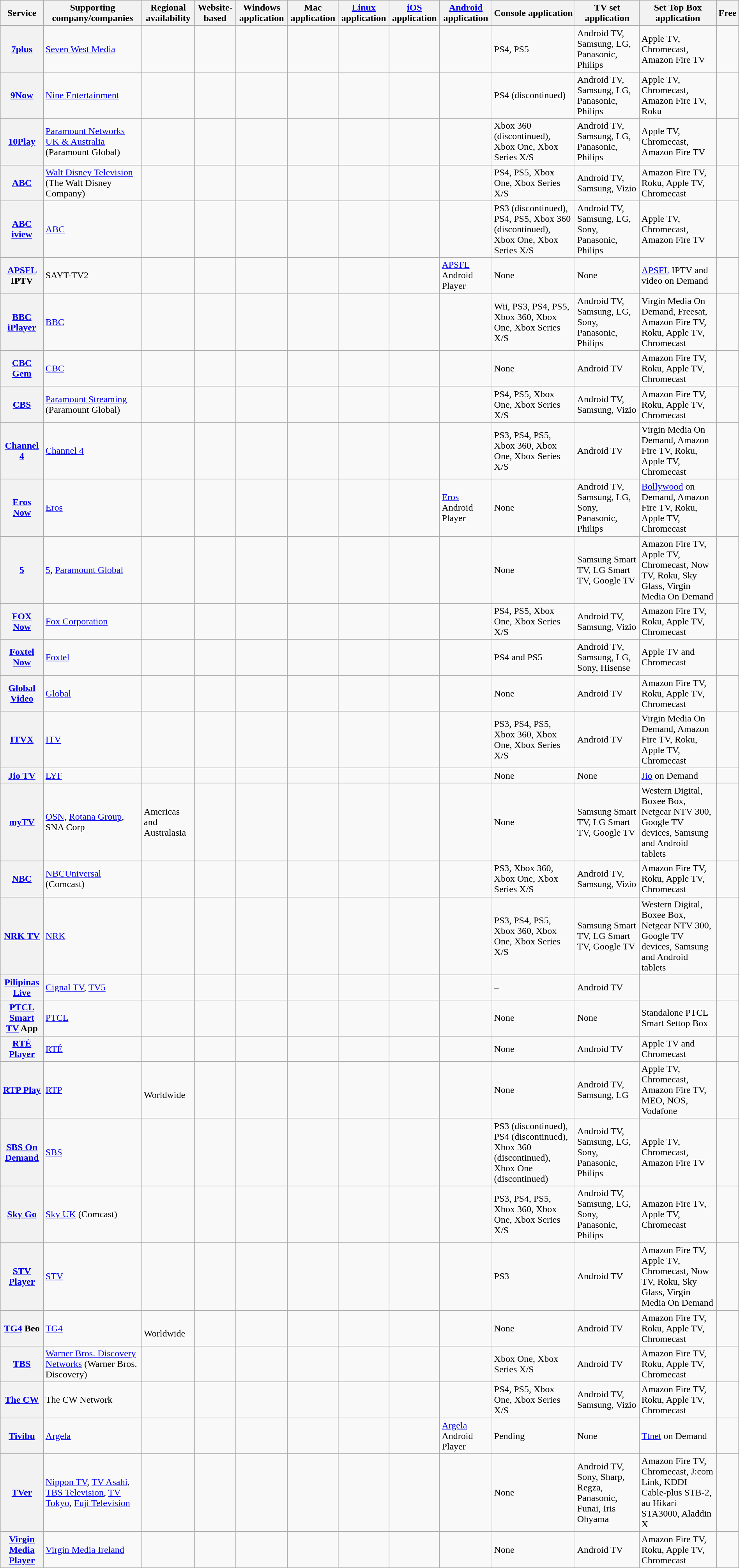<table class="sortable wikitable sort-under-center sticky-header" style="margin:auto; margin:auto;">
<tr>
<th>Service</th>
<th>Supporting company/companies</th>
<th>Regional availability</th>
<th>Website-based</th>
<th>Windows application</th>
<th>Mac application</th>
<th><a href='#'>Linux</a> application</th>
<th><a href='#'>iOS</a> application</th>
<th><a href='#'>Android</a> application</th>
<th>Console application</th>
<th>TV set application</th>
<th>Set Top Box application</th>
<th>Free</th>
</tr>
<tr>
<th><a href='#'>7plus</a></th>
<td><a href='#'>Seven West Media</a></td>
<td></td>
<td></td>
<td></td>
<td></td>
<td></td>
<td></td>
<td></td>
<td>PS4, PS5</td>
<td>Android TV, Samsung, LG, Panasonic, Philips</td>
<td>Apple TV, Chromecast, Amazon Fire TV</td>
<td></td>
</tr>
<tr>
<th><a href='#'>9Now</a></th>
<td><a href='#'>Nine Entertainment</a></td>
<td></td>
<td></td>
<td></td>
<td></td>
<td></td>
<td></td>
<td></td>
<td>PS4 (discontinued)</td>
<td>Android TV, Samsung, LG, Panasonic, Philips</td>
<td>Apple TV, Chromecast, Amazon Fire TV, Roku</td>
<td></td>
</tr>
<tr>
<th><a href='#'>10Play</a></th>
<td><a href='#'>Paramount Networks UK & Australia</a><br>(Paramount Global)</td>
<td></td>
<td></td>
<td></td>
<td></td>
<td></td>
<td></td>
<td></td>
<td>Xbox 360 (discontinued), Xbox One, Xbox Series X/S</td>
<td>Android TV, Samsung, LG, Panasonic, Philips</td>
<td>Apple TV, Chromecast, Amazon Fire TV</td>
<td></td>
</tr>
<tr>
<th><a href='#'>ABC</a></th>
<td><a href='#'>Walt Disney Television</a> (The Walt Disney Company)</td>
<td></td>
<td></td>
<td></td>
<td></td>
<td></td>
<td></td>
<td></td>
<td>PS4, PS5, Xbox One, Xbox Series X/S</td>
<td>Android TV, Samsung, Vizio</td>
<td>Amazon Fire TV, Roku, Apple TV, Chromecast</td>
<td></td>
</tr>
<tr>
<th><a href='#'>ABC iview</a></th>
<td><a href='#'>ABC</a></td>
<td></td>
<td></td>
<td></td>
<td></td>
<td></td>
<td></td>
<td></td>
<td>PS3 (discontinued), PS4, PS5, Xbox 360 (discontinued), Xbox One, Xbox Series X/S</td>
<td>Android TV, Samsung, LG, Sony, Panasonic, Philips</td>
<td>Apple TV, Chromecast, Amazon Fire TV</td>
<td></td>
</tr>
<tr>
<th><a href='#'>APSFL</a> IPTV</th>
<td>SAYT-TV2</td>
<td></td>
<td></td>
<td></td>
<td></td>
<td></td>
<td></td>
<td><a href='#'>APSFL</a> Android Player</td>
<td>None</td>
<td>None</td>
<td><a href='#'>APSFL</a> IPTV and video on Demand</td>
<td></td>
</tr>
<tr>
<th><a href='#'>BBC iPlayer</a></th>
<td><a href='#'>BBC</a></td>
<td></td>
<td></td>
<td></td>
<td></td>
<td></td>
<td></td>
<td></td>
<td>Wii, PS3, PS4, PS5, Xbox 360, Xbox One, Xbox Series X/S</td>
<td>Android TV, Samsung, LG, Sony, Panasonic, Philips</td>
<td>Virgin Media On Demand, Freesat, Amazon Fire TV, Roku, Apple TV, Chromecast</td>
<td></td>
</tr>
<tr>
<th><a href='#'>CBC Gem</a></th>
<td><a href='#'>CBC</a></td>
<td></td>
<td></td>
<td></td>
<td></td>
<td></td>
<td></td>
<td></td>
<td>None</td>
<td>Android TV</td>
<td>Amazon Fire TV, Roku, Apple TV, Chromecast</td>
<td></td>
</tr>
<tr>
<th><a href='#'>CBS</a></th>
<td><a href='#'>Paramount Streaming</a><br>(Paramount Global)</td>
<td></td>
<td></td>
<td></td>
<td></td>
<td></td>
<td></td>
<td></td>
<td>PS4, PS5, Xbox One, Xbox Series X/S</td>
<td>Android TV, Samsung, Vizio</td>
<td>Amazon Fire TV, Roku, Apple TV, Chromecast</td>
<td></td>
</tr>
<tr>
<th><a href='#'>Channel 4</a></th>
<td><a href='#'>Channel 4</a></td>
<td><br></td>
<td></td>
<td></td>
<td></td>
<td></td>
<td></td>
<td></td>
<td>PS3, PS4, PS5, Xbox 360, Xbox One, Xbox Series X/S</td>
<td>Android TV</td>
<td>Virgin Media On Demand, Amazon Fire TV, Roku, Apple TV, Chromecast</td>
<td></td>
</tr>
<tr>
<th><a href='#'>Eros Now</a></th>
<td><a href='#'>Eros</a></td>
<td></td>
<td></td>
<td></td>
<td></td>
<td></td>
<td></td>
<td><a href='#'>Eros</a> Android Player</td>
<td>None</td>
<td>Android TV, Samsung, LG, Sony, Panasonic, Philips</td>
<td><a href='#'>Bollywood</a> on Demand, Amazon Fire TV, Roku, Apple TV, Chromecast</td>
<td></td>
</tr>
<tr>
<th><a href='#'>5</a></th>
<td><a href='#'>5</a>, <a href='#'>Paramount Global</a></td>
<td></td>
<td></td>
<td></td>
<td></td>
<td></td>
<td></td>
<td></td>
<td>None</td>
<td>Samsung Smart TV, LG Smart TV, Google TV</td>
<td>Amazon Fire TV, Apple TV, Chromecast, Now TV, Roku, Sky Glass, Virgin Media On Demand</td>
<td></td>
</tr>
<tr>
<th><a href='#'>FOX Now</a></th>
<td><a href='#'>Fox Corporation</a></td>
<td></td>
<td></td>
<td></td>
<td></td>
<td></td>
<td></td>
<td></td>
<td>PS4, PS5, Xbox One, Xbox Series X/S</td>
<td>Android TV, Samsung, Vizio</td>
<td>Amazon Fire TV, Roku, Apple TV, Chromecast</td>
<td></td>
</tr>
<tr>
<th><a href='#'>Foxtel Now</a></th>
<td><a href='#'>Foxtel</a></td>
<td></td>
<td></td>
<td></td>
<td></td>
<td></td>
<td></td>
<td></td>
<td>PS4 and PS5</td>
<td>Android TV, Samsung, LG, Sony, Hisense</td>
<td>Apple TV and Chromecast</td>
<td></td>
</tr>
<tr>
<th><a href='#'>Global Video</a></th>
<td><a href='#'>Global</a></td>
<td></td>
<td></td>
<td></td>
<td></td>
<td></td>
<td></td>
<td></td>
<td>None</td>
<td>Android TV</td>
<td>Amazon Fire TV, Roku, Apple TV, Chromecast</td>
<td></td>
</tr>
<tr>
<th><a href='#'>ITVX</a></th>
<td><a href='#'>ITV</a></td>
<td></td>
<td></td>
<td></td>
<td></td>
<td></td>
<td></td>
<td></td>
<td>PS3, PS4, PS5, Xbox 360, Xbox One, Xbox Series X/S</td>
<td>Android TV</td>
<td>Virgin Media On Demand, Amazon Fire TV, Roku, Apple TV, Chromecast</td>
<td></td>
</tr>
<tr>
<th><a href='#'>Jio TV</a></th>
<td><a href='#'>LYF</a></td>
<td></td>
<td></td>
<td></td>
<td></td>
<td></td>
<td></td>
<td></td>
<td>None</td>
<td>None</td>
<td><a href='#'>Jio</a> on Demand</td>
<td></td>
</tr>
<tr>
<th><a href='#'>myTV</a></th>
<td><a href='#'>OSN</a>, <a href='#'>Rotana Group</a>, SNA Corp</td>
<td>Americas and Australasia</td>
<td></td>
<td></td>
<td></td>
<td></td>
<td></td>
<td></td>
<td>None</td>
<td>Samsung Smart TV, LG Smart TV, Google TV</td>
<td>Western Digital, Boxee Box, Netgear NTV 300, Google TV devices, Samsung and Android tablets</td>
<td></td>
</tr>
<tr>
<th><a href='#'>NBC</a></th>
<td><a href='#'>NBCUniversal</a> (Comcast)</td>
<td></td>
<td></td>
<td></td>
<td></td>
<td></td>
<td></td>
<td></td>
<td>PS3, Xbox 360, Xbox One, Xbox Series X/S</td>
<td>Android TV, Samsung, Vizio</td>
<td>Amazon Fire TV, Roku, Apple TV, Chromecast</td>
<td></td>
</tr>
<tr>
<th><a href='#'>NRK TV</a></th>
<td><a href='#'>NRK</a></td>
<td></td>
<td></td>
<td></td>
<td></td>
<td></td>
<td></td>
<td></td>
<td>PS3, PS4, PS5, Xbox 360, Xbox One, Xbox Series X/S</td>
<td>Samsung Smart TV, LG Smart TV, Google TV</td>
<td>Western Digital, Boxee Box, Netgear NTV 300, Google TV devices, Samsung and Android tablets</td>
<td></td>
</tr>
<tr>
<th><a href='#'>Pilipinas Live</a></th>
<td><a href='#'>Cignal TV</a>, <a href='#'>TV5</a></td>
<td></td>
<td></td>
<td></td>
<td></td>
<td></td>
<td></td>
<td></td>
<td>–</td>
<td>Android TV</td>
<td></td>
<td></td>
</tr>
<tr>
<th><a href='#'>PTCL Smart TV</a> App</th>
<td><a href='#'>PTCL</a></td>
<td></td>
<td></td>
<td></td>
<td></td>
<td></td>
<td></td>
<td></td>
<td>None</td>
<td>None</td>
<td>Standalone PTCL Smart Settop Box</td>
<td></td>
</tr>
<tr>
<th><a href='#'>RTÉ Player</a></th>
<td><a href='#'>RTÉ</a></td>
<td></td>
<td></td>
<td></td>
<td></td>
<td></td>
<td></td>
<td></td>
<td>None</td>
<td>Android TV</td>
<td>Apple TV and Chromecast</td>
<td></td>
</tr>
<tr>
<th><a href='#'>RTP Play</a></th>
<td><a href='#'>RTP</a></td>
<td><br>Worldwide</td>
<td></td>
<td></td>
<td></td>
<td></td>
<td></td>
<td></td>
<td>None</td>
<td>Android TV, Samsung, LG</td>
<td>Apple TV, Chromecast, Amazon Fire TV, MEO, NOS, Vodafone</td>
<td></td>
</tr>
<tr>
<th><a href='#'>SBS On Demand</a></th>
<td><a href='#'>SBS</a></td>
<td></td>
<td></td>
<td></td>
<td></td>
<td></td>
<td></td>
<td></td>
<td>PS3 (discontinued), PS4 (discontinued), Xbox 360 (discontinued), Xbox One (discontinued)</td>
<td>Android TV, Samsung, LG, Sony, Panasonic, Philips</td>
<td>Apple TV, Chromecast, Amazon Fire TV</td>
<td></td>
</tr>
<tr>
<th><a href='#'>Sky Go</a></th>
<td><a href='#'>Sky UK</a> (Comcast)</td>
<td><br></td>
<td></td>
<td></td>
<td></td>
<td></td>
<td></td>
<td></td>
<td>PS3, PS4, PS5, Xbox 360, Xbox One, Xbox Series X/S</td>
<td>Android TV, Samsung, LG, Sony, Panasonic, Philips</td>
<td>Amazon Fire TV, Apple TV, Chromecast</td>
<td></td>
</tr>
<tr>
<th><a href='#'>STV Player</a></th>
<td><a href='#'>STV</a></td>
<td></td>
<td></td>
<td></td>
<td></td>
<td></td>
<td></td>
<td></td>
<td>PS3</td>
<td>Android TV</td>
<td>Amazon Fire TV, Apple TV, Chromecast, Now TV, Roku, Sky Glass, Virgin Media On Demand</td>
<td></td>
</tr>
<tr>
<th><a href='#'>TG4</a> Beo</th>
<td><a href='#'>TG4</a></td>
<td><br>Worldwide</td>
<td></td>
<td></td>
<td></td>
<td></td>
<td></td>
<td></td>
<td>None</td>
<td>Android TV</td>
<td>Amazon Fire TV, Roku, Apple TV, Chromecast</td>
<td></td>
</tr>
<tr>
<th><a href='#'>TBS</a></th>
<td><a href='#'>Warner Bros. Discovery Networks</a> (Warner Bros. Discovery)</td>
<td></td>
<td></td>
<td></td>
<td></td>
<td></td>
<td></td>
<td></td>
<td>Xbox One, Xbox Series X/S</td>
<td>Android TV</td>
<td>Amazon Fire TV, Roku, Apple TV, Chromecast</td>
<td></td>
</tr>
<tr>
<th><a href='#'>The CW</a></th>
<td>The CW Network</td>
<td></td>
<td></td>
<td></td>
<td></td>
<td></td>
<td></td>
<td></td>
<td>PS4, PS5, Xbox One, Xbox Series X/S</td>
<td>Android TV, Samsung, Vizio</td>
<td>Amazon Fire TV, Roku, Apple TV, Chromecast</td>
<td></td>
</tr>
<tr>
<th><a href='#'>Tivibu</a></th>
<td><a href='#'>Argela</a></td>
<td></td>
<td></td>
<td></td>
<td></td>
<td></td>
<td></td>
<td><a href='#'>Argela</a> Android Player</td>
<td>Pending</td>
<td>None</td>
<td><a href='#'>Ttnet</a> on Demand</td>
<td></td>
</tr>
<tr>
<th><a href='#'>TVer</a></th>
<td><a href='#'>Nippon TV</a>, <a href='#'>TV Asahi</a>, <a href='#'>TBS Television</a>, <a href='#'>TV Tokyo</a>, <a href='#'>Fuji Television</a></td>
<td></td>
<td></td>
<td></td>
<td></td>
<td></td>
<td></td>
<td></td>
<td>None</td>
<td>Android TV, Sony, Sharp, Regza, Panasonic, Funai, Iris Ohyama</td>
<td>Amazon Fire TV, Chromecast, J:com Link, KDDI Cable-plus STB-2, au Hikari STA3000, Aladdin X</td>
<td></td>
</tr>
<tr>
<th><a href='#'>Virgin Media Player</a></th>
<td><a href='#'>Virgin Media Ireland</a></td>
<td></td>
<td></td>
<td></td>
<td></td>
<td></td>
<td></td>
<td></td>
<td>None</td>
<td>Android TV</td>
<td>Amazon Fire TV, Roku, Apple TV, Chromecast</td>
<td></td>
</tr>
</table>
